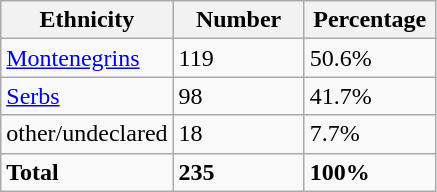<table class="wikitable">
<tr>
<th width="100px">Ethnicity</th>
<th width="80px">Number</th>
<th width="80px">Percentage</th>
</tr>
<tr>
<td><a href='#'>Montenegrins</a></td>
<td>119</td>
<td>50.6%</td>
</tr>
<tr>
<td><a href='#'>Serbs</a></td>
<td>98</td>
<td>41.7%</td>
</tr>
<tr>
<td>other/undeclared</td>
<td>18</td>
<td>7.7%</td>
</tr>
<tr>
<td><strong>Total</strong></td>
<td><strong>235</strong></td>
<td><strong>100%</strong></td>
</tr>
</table>
